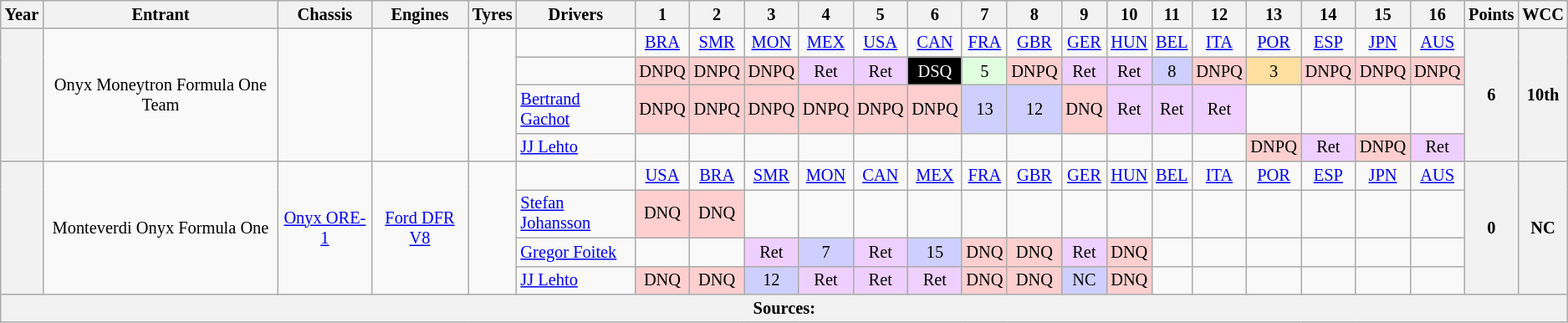<table class="wikitable" style="text-align:center; font-size:85%">
<tr>
<th>Year</th>
<th>Entrant</th>
<th>Chassis</th>
<th>Engines</th>
<th>Tyres</th>
<th>Drivers</th>
<th>1</th>
<th>2</th>
<th>3</th>
<th>4</th>
<th>5</th>
<th>6</th>
<th>7</th>
<th>8</th>
<th>9</th>
<th>10</th>
<th>11</th>
<th>12</th>
<th>13</th>
<th>14</th>
<th>15</th>
<th>16</th>
<th>Points</th>
<th>WCC</th>
</tr>
<tr>
<th rowspan="4"></th>
<td rowspan="4">Onyx Moneytron Formula One Team</td>
<td rowspan="4"></td>
<td rowspan="4"></td>
<td rowspan="4"></td>
<td></td>
<td><a href='#'>BRA</a></td>
<td><a href='#'>SMR</a></td>
<td><a href='#'>MON</a></td>
<td><a href='#'>MEX</a></td>
<td><a href='#'>USA</a></td>
<td><a href='#'>CAN</a></td>
<td><a href='#'>FRA</a></td>
<td><a href='#'>GBR</a></td>
<td><a href='#'>GER</a></td>
<td><a href='#'>HUN</a></td>
<td><a href='#'>BEL</a></td>
<td><a href='#'>ITA</a></td>
<td><a href='#'>POR</a></td>
<td><a href='#'>ESP</a></td>
<td><a href='#'>JPN</a></td>
<td><a href='#'>AUS</a></td>
<th rowspan="4">6</th>
<th rowspan="4">10th</th>
</tr>
<tr>
<td align="left"></td>
<td style="background:#FFCFCF;">DNPQ</td>
<td style="background:#FFCFCF;">DNPQ</td>
<td style="background:#FFCFCF;">DNPQ</td>
<td style="background:#EFCFFF;">Ret</td>
<td style="background:#EFCFFF;">Ret</td>
<td style="background:#000000; color:white">DSQ</td>
<td style="background:#DFFFDF;">5</td>
<td style="background:#FFCFCF;">DNPQ</td>
<td style="background:#EFCFFF;">Ret</td>
<td style="background:#EFCFFF;">Ret</td>
<td style="background:#CFCFFF;">8</td>
<td style="background:#FFCFCF;">DNPQ</td>
<td style="background:#FFDF9F;">3</td>
<td style="background:#FFCFCF;">DNPQ</td>
<td style="background:#FFCFCF;">DNPQ</td>
<td style="background:#FFCFCF;">DNPQ</td>
</tr>
<tr>
<td align="left"> <a href='#'>Bertrand Gachot</a></td>
<td style="background:#FFCFCF;">DNPQ</td>
<td style="background:#FFCFCF;">DNPQ</td>
<td style="background:#FFCFCF;">DNPQ</td>
<td style="background:#FFCFCF;">DNPQ</td>
<td style="background:#FFCFCF;">DNPQ</td>
<td style="background:#FFCFCF;">DNPQ</td>
<td style="background:#CFCFFF;">13</td>
<td style="background:#CFCFFF;">12</td>
<td style="background:#FFCFCF;">DNQ</td>
<td style="background:#EFCFFF;">Ret</td>
<td style="background:#EFCFFF;">Ret</td>
<td style="background:#EFCFFF;">Ret</td>
<td></td>
<td></td>
<td></td>
<td></td>
</tr>
<tr>
<td align="left"> <a href='#'>JJ Lehto</a></td>
<td></td>
<td></td>
<td></td>
<td></td>
<td></td>
<td></td>
<td></td>
<td></td>
<td></td>
<td></td>
<td></td>
<td></td>
<td style="background:#FFCFCF;">DNPQ</td>
<td style="background:#EFCFFF;">Ret</td>
<td style="background:#FFCFCF;">DNPQ</td>
<td style="background:#EFCFFF;">Ret</td>
</tr>
<tr>
<th rowspan="4"></th>
<td rowspan="4">Monteverdi Onyx Formula One</td>
<td rowspan="4"><a href='#'>Onyx ORE-1</a><br></td>
<td rowspan="4"><a href='#'>Ford DFR</a> <a href='#'>V8</a></td>
<td rowspan="4"></td>
<td></td>
<td><a href='#'>USA</a></td>
<td><a href='#'>BRA</a></td>
<td><a href='#'>SMR</a></td>
<td><a href='#'>MON</a></td>
<td><a href='#'>CAN</a></td>
<td><a href='#'>MEX</a></td>
<td><a href='#'>FRA</a></td>
<td><a href='#'>GBR</a></td>
<td><a href='#'>GER</a></td>
<td><a href='#'>HUN</a></td>
<td><a href='#'>BEL</a></td>
<td><a href='#'>ITA</a></td>
<td><a href='#'>POR</a></td>
<td><a href='#'>ESP</a></td>
<td><a href='#'>JPN</a></td>
<td><a href='#'>AUS</a></td>
<th rowspan="4">0</th>
<th rowspan="4">NC</th>
</tr>
<tr>
<td align="left"> <a href='#'>Stefan Johansson</a></td>
<td style="background:#FFCFCF;">DNQ</td>
<td style="background:#FFCFCF;">DNQ</td>
<td></td>
<td></td>
<td></td>
<td></td>
<td></td>
<td></td>
<td></td>
<td></td>
<td></td>
<td></td>
<td></td>
<td></td>
<td></td>
<td></td>
</tr>
<tr>
<td align="left"> <a href='#'>Gregor Foitek</a></td>
<td></td>
<td></td>
<td style="background:#EFCFFF;">Ret</td>
<td style="background:#CFCFFF;">7</td>
<td style="background:#EFCFFF;">Ret</td>
<td style="background:#CFCFFF;">15</td>
<td style="background:#FFCFCF;">DNQ</td>
<td style="background:#FFCFCF;">DNQ</td>
<td style="background:#EFCFFF;">Ret</td>
<td style="background:#FFCFCF;">DNQ</td>
<td></td>
<td></td>
<td></td>
<td></td>
<td></td>
<td></td>
</tr>
<tr>
<td align="left"> <a href='#'>JJ Lehto</a></td>
<td style="background:#FFCFCF;">DNQ</td>
<td style="background:#FFCFCF;">DNQ</td>
<td style="background:#CFCFFF;">12</td>
<td style="background:#EFCFFF;">Ret</td>
<td style="background:#EFCFFF;">Ret</td>
<td style="background:#EFCFFF;">Ret</td>
<td style="background:#FFCFCF;">DNQ</td>
<td style="background:#FFCFCF;">DNQ</td>
<td style="background:#CFCFFF;">NC</td>
<td style="background:#FFCFCF;">DNQ</td>
<td></td>
<td></td>
<td></td>
<td></td>
<td></td>
<td></td>
</tr>
<tr>
<th colspan="24">Sources:</th>
</tr>
</table>
